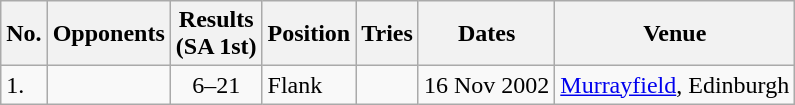<table class="wikitable sortable">
<tr>
<th>No.</th>
<th>Opponents</th>
<th>Results<br>(SA 1st)</th>
<th>Position</th>
<th>Tries</th>
<th>Dates</th>
<th>Venue</th>
</tr>
<tr>
<td>1.</td>
<td></td>
<td align="center">6–21</td>
<td>Flank</td>
<td></td>
<td>16 Nov 2002</td>
<td><a href='#'>Murrayfield</a>, Edinburgh</td>
</tr>
</table>
